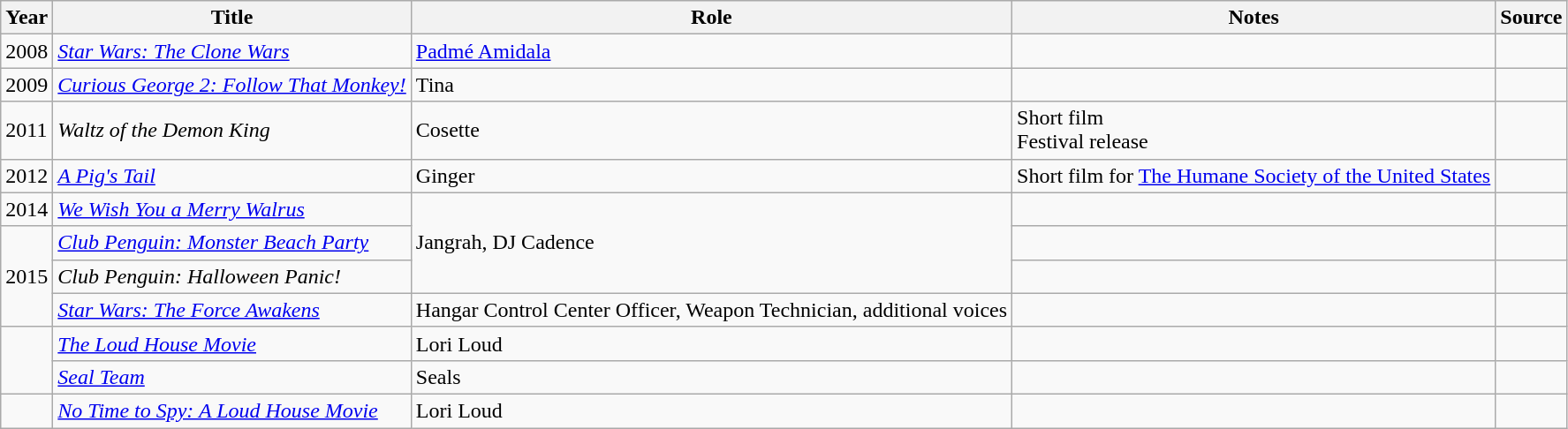<table class="wikitable sortable plainrowheaders">
<tr>
<th>Year</th>
<th>Title</th>
<th>Role</th>
<th class="unsortable">Notes</th>
<th class="unsortable">Source</th>
</tr>
<tr>
<td>2008</td>
<td><em><a href='#'>Star Wars: The Clone Wars</a></em></td>
<td><a href='#'>Padmé Amidala</a></td>
<td></td>
<td></td>
</tr>
<tr>
<td>2009</td>
<td><em><a href='#'>Curious George 2: Follow That Monkey!</a></em></td>
<td>Tina</td>
<td></td>
<td></td>
</tr>
<tr>
<td>2011</td>
<td><em>Waltz of the Demon King</em></td>
<td>Cosette</td>
<td>Short film<br>Festival release</td>
<td></td>
</tr>
<tr>
<td>2012</td>
<td><em><a href='#'>A Pig's Tail</a></em></td>
<td>Ginger</td>
<td>Short film for <a href='#'>The Humane Society of the United States</a></td>
<td></td>
</tr>
<tr>
<td>2014</td>
<td><em><a href='#'>We Wish You a Merry Walrus</a></em></td>
<td rowspan="3">Jangrah, DJ Cadence</td>
<td></td>
<td></td>
</tr>
<tr>
<td rowspan="3">2015</td>
<td><em><a href='#'>Club Penguin: Monster Beach Party</a></em></td>
<td></td>
<td></td>
</tr>
<tr>
<td><em>Club Penguin: Halloween Panic!</em></td>
<td></td>
<td></td>
</tr>
<tr>
<td><em><a href='#'>Star Wars: The Force Awakens</a></em></td>
<td>Hangar Control Center Officer, Weapon Technician, additional voices</td>
<td></td>
<td></td>
</tr>
<tr>
<td rowspan="2"></td>
<td><em><a href='#'>The Loud House Movie</a></em></td>
<td>Lori Loud</td>
<td></td>
<td></td>
</tr>
<tr>
<td><em><a href='#'>Seal Team</a></em></td>
<td>Seals</td>
<td></td>
<td></td>
</tr>
<tr>
<td></td>
<td><em><a href='#'>No Time to Spy: A Loud House Movie</a></em></td>
<td>Lori Loud</td>
<td></td>
<td></td>
</tr>
</table>
